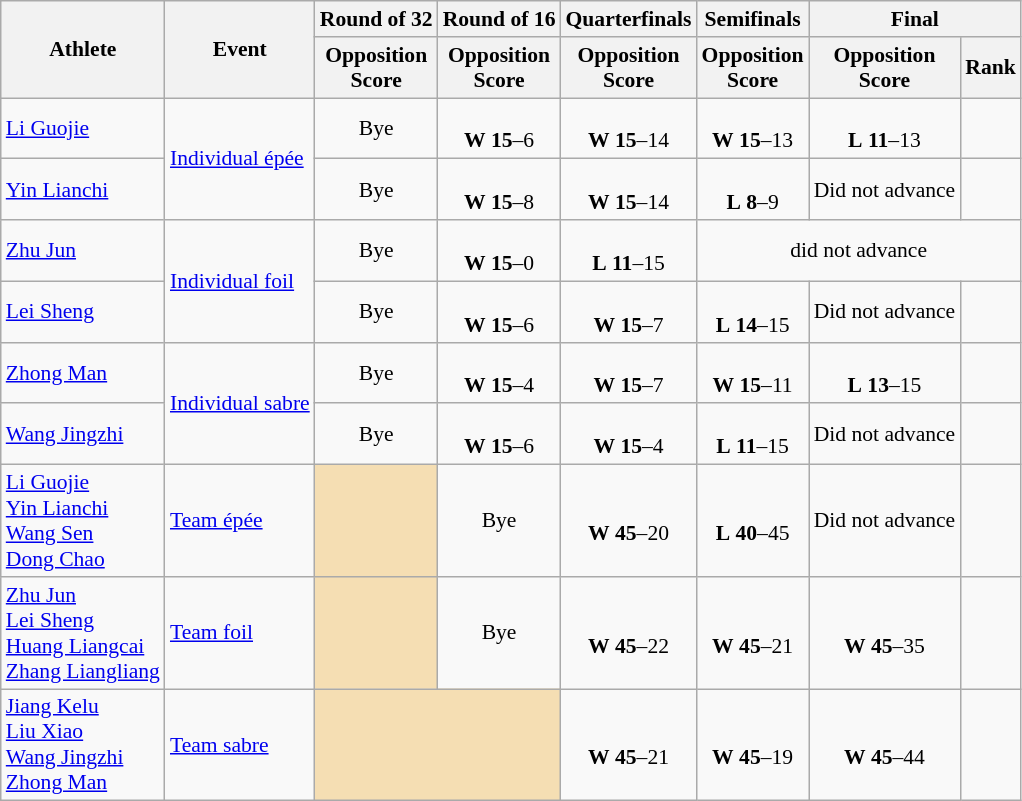<table class=wikitable style="font-size:90%;">
<tr>
<th rowspan=2>Athlete</th>
<th rowspan=2>Event</th>
<th>Round of 32</th>
<th>Round of 16</th>
<th>Quarterfinals</th>
<th>Semifinals</th>
<th colspan=2>Final</th>
</tr>
<tr>
<th>Opposition<br>Score</th>
<th>Opposition<br>Score</th>
<th>Opposition<br>Score</th>
<th>Opposition<br>Score</th>
<th>Opposition<br>Score</th>
<th>Rank</th>
</tr>
<tr>
<td><a href='#'>Li Guojie</a></td>
<td rowspan=2><a href='#'>Individual épée</a></td>
<td align=center>Bye</td>
<td align=center><br><strong>W</strong> <strong>15</strong>–6</td>
<td align=center><br><strong>W</strong> <strong>15</strong>–14</td>
<td align=center><br><strong>W</strong> <strong>15</strong>–13</td>
<td align=center><br><strong>L</strong> <strong>11</strong>–13</td>
<td align=center></td>
</tr>
<tr>
<td><a href='#'>Yin Lianchi</a></td>
<td align=center>Bye</td>
<td align=center><br><strong>W</strong> <strong>15</strong>–8</td>
<td align=center><br><strong>W</strong> <strong>15</strong>–14</td>
<td align=center><br><strong>L</strong> <strong>8</strong>–9</td>
<td align=center>Did not advance</td>
<td align=center></td>
</tr>
<tr>
<td><a href='#'>Zhu Jun</a></td>
<td rowspan=2><a href='#'>Individual foil</a></td>
<td align=center>Bye</td>
<td align=center><br><strong>W</strong> <strong>15</strong>–0</td>
<td align=center><br><strong>L</strong> <strong>11</strong>–15</td>
<td style="text-align:center;" colspan="3">did not advance</td>
</tr>
<tr>
<td><a href='#'>Lei Sheng</a></td>
<td align=center>Bye</td>
<td align=center><br><strong>W</strong> <strong>15</strong>–6</td>
<td align=center><br><strong>W</strong> <strong>15</strong>–7</td>
<td align=center><br><strong>L</strong> <strong>14</strong>–15</td>
<td align=center>Did not advance</td>
<td align=center></td>
</tr>
<tr>
<td><a href='#'>Zhong Man</a></td>
<td rowspan=2><a href='#'>Individual sabre</a></td>
<td align=center>Bye</td>
<td align=center><br><strong>W</strong> <strong>15</strong>–4</td>
<td align=center><br><strong>W</strong> <strong>15</strong>–7</td>
<td align=center><br><strong>W</strong> <strong>15</strong>–11</td>
<td align=center><br><strong>L</strong> <strong>13</strong>–15</td>
<td align=center></td>
</tr>
<tr>
<td><a href='#'>Wang Jingzhi</a></td>
<td align=center>Bye</td>
<td align=center><br><strong>W</strong> <strong>15</strong>–6</td>
<td align=center><br><strong>W</strong> <strong>15</strong>–4</td>
<td align=center><br><strong>L</strong> <strong>11</strong>–15</td>
<td align=center>Did not advance</td>
<td align=center></td>
</tr>
<tr>
<td><a href='#'>Li Guojie</a><br><a href='#'>Yin Lianchi</a><br><a href='#'>Wang Sen</a><br><a href='#'>Dong Chao</a></td>
<td><a href='#'>Team épée</a></td>
<td bgcolor=wheat></td>
<td align=center>Bye</td>
<td align=center><br><strong>W</strong> <strong>45</strong>–20</td>
<td align=center><br><strong>L</strong> <strong>40</strong>–45</td>
<td align=center>Did not advance</td>
<td align=center></td>
</tr>
<tr>
<td><a href='#'>Zhu Jun</a><br><a href='#'>Lei Sheng</a><br><a href='#'>Huang Liangcai</a><br><a href='#'>Zhang Liangliang</a></td>
<td><a href='#'>Team foil</a></td>
<td bgcolor=wheat></td>
<td align=center>Bye</td>
<td align=center><br><strong>W</strong> <strong>45</strong>–22</td>
<td align=center><br><strong>W</strong> <strong>45</strong>–21</td>
<td align=center><br><strong>W</strong> <strong>45</strong>–35</td>
<td align=center></td>
</tr>
<tr>
<td><a href='#'>Jiang Kelu</a><br><a href='#'>Liu Xiao</a><br><a href='#'>Wang Jingzhi</a><br><a href='#'>Zhong Man</a></td>
<td><a href='#'>Team sabre</a></td>
<td colspan="2" style="background:wheat;"></td>
<td align=center><br><strong>W</strong> <strong>45</strong>–21</td>
<td align=center><br><strong>W</strong> <strong>45</strong>–19</td>
<td align=center><br><strong>W</strong> <strong>45</strong>–44</td>
<td align=center></td>
</tr>
</table>
